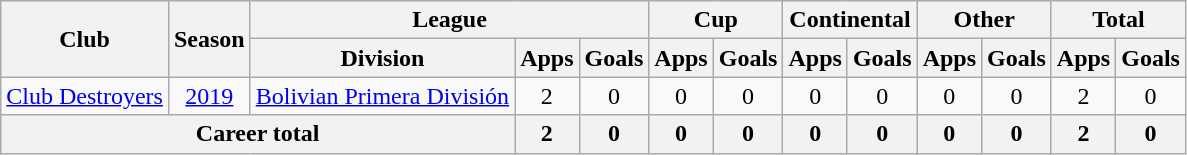<table class="wikitable" style="text-align: center">
<tr>
<th rowspan="2">Club</th>
<th rowspan="2">Season</th>
<th colspan="3">League</th>
<th colspan="2">Cup</th>
<th colspan="2">Continental</th>
<th colspan="2">Other</th>
<th colspan="2">Total</th>
</tr>
<tr>
<th>Division</th>
<th>Apps</th>
<th>Goals</th>
<th>Apps</th>
<th>Goals</th>
<th>Apps</th>
<th>Goals</th>
<th>Apps</th>
<th>Goals</th>
<th>Apps</th>
<th>Goals</th>
</tr>
<tr>
<td><a href='#'>Club Destroyers</a></td>
<td><a href='#'>2019</a></td>
<td><a href='#'>Bolivian Primera División</a></td>
<td>2</td>
<td>0</td>
<td>0</td>
<td>0</td>
<td>0</td>
<td>0</td>
<td>0</td>
<td>0</td>
<td>2</td>
<td>0</td>
</tr>
<tr>
<th colspan="3"><strong>Career total</strong></th>
<th>2</th>
<th>0</th>
<th>0</th>
<th>0</th>
<th>0</th>
<th>0</th>
<th>0</th>
<th>0</th>
<th>2</th>
<th>0</th>
</tr>
</table>
